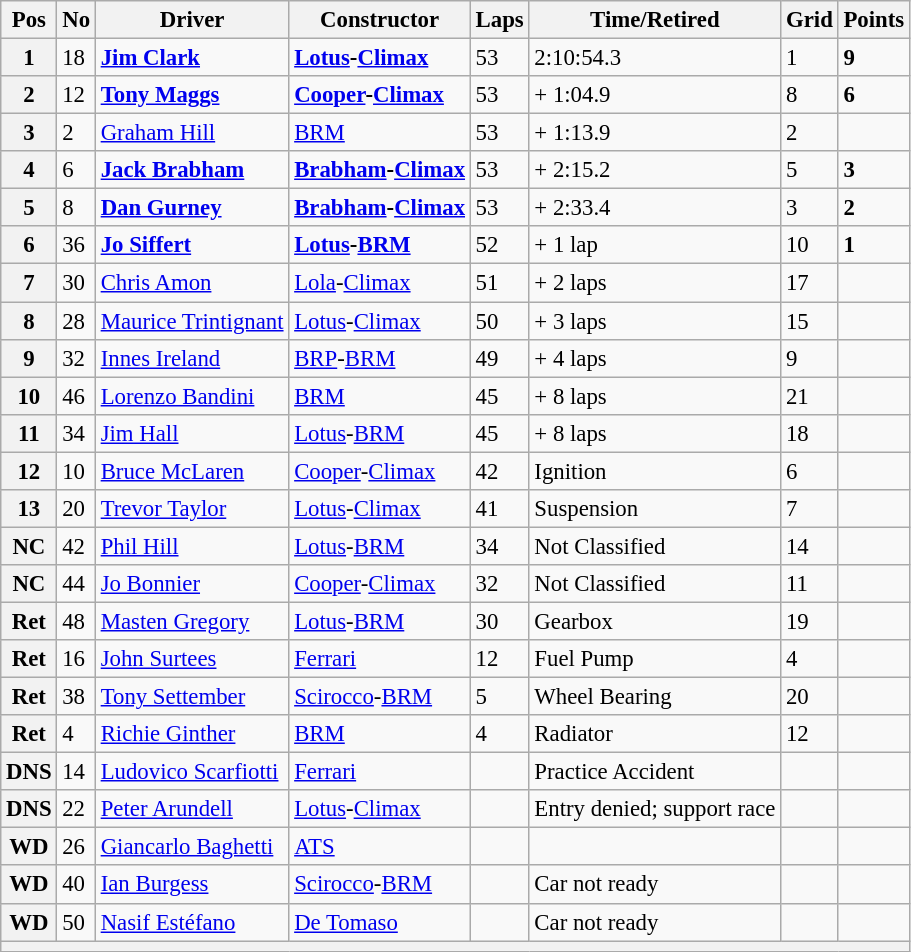<table class="wikitable" style="font-size: 95%">
<tr>
<th>Pos</th>
<th>No</th>
<th>Driver</th>
<th>Constructor</th>
<th>Laps</th>
<th>Time/Retired</th>
<th>Grid</th>
<th>Points</th>
</tr>
<tr>
<th>1</th>
<td>18</td>
<td> <strong><a href='#'>Jim Clark</a></strong></td>
<td><strong><a href='#'>Lotus</a>-<a href='#'>Climax</a></strong></td>
<td>53</td>
<td>2:10:54.3</td>
<td>1</td>
<td><strong>9</strong></td>
</tr>
<tr>
<th>2</th>
<td>12</td>
<td> <strong><a href='#'>Tony Maggs</a></strong></td>
<td><strong><a href='#'>Cooper</a>-<a href='#'>Climax</a></strong></td>
<td>53</td>
<td>+ 1:04.9</td>
<td>8</td>
<td><strong>6</strong></td>
</tr>
<tr>
<th>3</th>
<td>2</td>
<td> <a href='#'>Graham Hill</a></td>
<td><a href='#'>BRM</a></td>
<td>53</td>
<td>+ 1:13.9</td>
<td>2</td>
<td></td>
</tr>
<tr>
<th>4</th>
<td>6</td>
<td> <strong><a href='#'>Jack Brabham</a></strong></td>
<td><strong><a href='#'>Brabham</a>-<a href='#'>Climax</a></strong></td>
<td>53</td>
<td>+ 2:15.2</td>
<td>5</td>
<td><strong>3</strong></td>
</tr>
<tr>
<th>5</th>
<td>8</td>
<td> <strong><a href='#'>Dan Gurney</a></strong></td>
<td><strong><a href='#'>Brabham</a>-<a href='#'>Climax</a></strong></td>
<td>53</td>
<td>+ 2:33.4</td>
<td>3</td>
<td><strong>2</strong></td>
</tr>
<tr>
<th>6</th>
<td>36</td>
<td> <strong><a href='#'>Jo Siffert</a></strong></td>
<td><strong><a href='#'>Lotus</a>-<a href='#'>BRM</a></strong></td>
<td>52</td>
<td>+ 1 lap</td>
<td>10</td>
<td><strong>1</strong></td>
</tr>
<tr>
<th>7</th>
<td>30</td>
<td> <a href='#'>Chris Amon</a></td>
<td><a href='#'>Lola</a>-<a href='#'>Climax</a></td>
<td>51</td>
<td>+ 2 laps</td>
<td>17</td>
<td></td>
</tr>
<tr>
<th>8</th>
<td>28</td>
<td> <a href='#'>Maurice Trintignant</a></td>
<td><a href='#'>Lotus</a>-<a href='#'>Climax</a></td>
<td>50</td>
<td>+ 3 laps</td>
<td>15</td>
<td></td>
</tr>
<tr>
<th>9</th>
<td>32</td>
<td> <a href='#'>Innes Ireland</a></td>
<td><a href='#'>BRP</a>-<a href='#'>BRM</a></td>
<td>49</td>
<td>+ 4 laps</td>
<td>9</td>
<td></td>
</tr>
<tr>
<th>10</th>
<td>46</td>
<td> <a href='#'>Lorenzo Bandini</a></td>
<td><a href='#'>BRM</a></td>
<td>45</td>
<td>+ 8 laps</td>
<td>21</td>
<td></td>
</tr>
<tr>
<th>11</th>
<td>34</td>
<td> <a href='#'>Jim Hall</a></td>
<td><a href='#'>Lotus</a>-<a href='#'>BRM</a></td>
<td>45</td>
<td>+ 8 laps</td>
<td>18</td>
<td></td>
</tr>
<tr>
<th>12</th>
<td>10</td>
<td> <a href='#'>Bruce McLaren</a></td>
<td><a href='#'>Cooper</a>-<a href='#'>Climax</a></td>
<td>42</td>
<td>Ignition</td>
<td>6</td>
<td></td>
</tr>
<tr>
<th>13</th>
<td>20</td>
<td> <a href='#'>Trevor Taylor</a></td>
<td><a href='#'>Lotus</a>-<a href='#'>Climax</a></td>
<td>41</td>
<td>Suspension</td>
<td>7</td>
<td></td>
</tr>
<tr>
<th>NC</th>
<td>42</td>
<td> <a href='#'>Phil Hill</a></td>
<td><a href='#'>Lotus</a>-<a href='#'>BRM</a></td>
<td>34</td>
<td>Not Classified</td>
<td>14</td>
<td></td>
</tr>
<tr>
<th>NC</th>
<td>44</td>
<td> <a href='#'>Jo Bonnier</a></td>
<td><a href='#'>Cooper</a>-<a href='#'>Climax</a></td>
<td>32</td>
<td>Not Classified</td>
<td>11</td>
<td></td>
</tr>
<tr>
<th>Ret</th>
<td>48</td>
<td> <a href='#'>Masten Gregory</a></td>
<td><a href='#'>Lotus</a>-<a href='#'>BRM</a></td>
<td>30</td>
<td>Gearbox</td>
<td>19</td>
<td></td>
</tr>
<tr>
<th>Ret</th>
<td>16</td>
<td> <a href='#'>John Surtees</a></td>
<td><a href='#'>Ferrari</a></td>
<td>12</td>
<td>Fuel Pump</td>
<td>4</td>
<td></td>
</tr>
<tr>
<th>Ret</th>
<td>38</td>
<td> <a href='#'>Tony Settember</a></td>
<td><a href='#'>Scirocco</a>-<a href='#'>BRM</a></td>
<td>5</td>
<td>Wheel Bearing</td>
<td>20</td>
<td></td>
</tr>
<tr>
<th>Ret</th>
<td>4</td>
<td> <a href='#'>Richie Ginther</a></td>
<td><a href='#'>BRM</a></td>
<td>4</td>
<td>Radiator</td>
<td>12</td>
<td></td>
</tr>
<tr>
<th>DNS</th>
<td>14</td>
<td> <a href='#'>Ludovico Scarfiotti</a></td>
<td><a href='#'>Ferrari</a></td>
<td></td>
<td>Practice Accident</td>
<td></td>
<td></td>
</tr>
<tr>
<th>DNS</th>
<td>22</td>
<td> <a href='#'>Peter Arundell</a></td>
<td><a href='#'>Lotus</a>-<a href='#'>Climax</a></td>
<td></td>
<td>Entry denied; support race</td>
<td></td>
<td></td>
</tr>
<tr>
<th>WD</th>
<td>26</td>
<td> <a href='#'>Giancarlo Baghetti</a></td>
<td><a href='#'>ATS</a></td>
<td></td>
<td></td>
<td></td>
<td></td>
</tr>
<tr>
<th>WD</th>
<td>40</td>
<td> <a href='#'>Ian Burgess</a></td>
<td><a href='#'>Scirocco</a>-<a href='#'>BRM</a></td>
<td></td>
<td>Car not ready</td>
<td></td>
<td></td>
</tr>
<tr>
<th>WD</th>
<td>50</td>
<td> <a href='#'>Nasif Estéfano</a></td>
<td><a href='#'>De Tomaso</a></td>
<td></td>
<td>Car not ready</td>
<td></td>
<td></td>
</tr>
<tr>
<th colspan="8"></th>
</tr>
</table>
